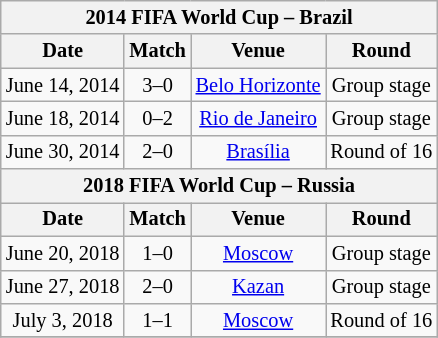<table class="wikitable" style="margin:1em auto 1em auto; text-align:center; font-size:85%;">
<tr>
<th colspan="4">2014 FIFA World Cup – Brazil</th>
</tr>
<tr>
<th>Date</th>
<th>Match</th>
<th>Venue</th>
<th>Round</th>
</tr>
<tr>
<td>June 14, 2014</td>
<td> 3–0 </td>
<td><a href='#'>Belo Horizonte</a></td>
<td>Group stage</td>
</tr>
<tr>
<td>June 18, 2014</td>
<td> 0–2 </td>
<td><a href='#'>Rio de Janeiro</a></td>
<td>Group stage</td>
</tr>
<tr>
<td>June 30, 2014</td>
<td> 2–0 </td>
<td><a href='#'>Brasília</a></td>
<td>Round of 16</td>
</tr>
<tr>
<th colspan="4">2018 FIFA World Cup – Russia</th>
</tr>
<tr>
<th>Date</th>
<th>Match</th>
<th>Venue</th>
<th>Round</th>
</tr>
<tr>
<td>June 20, 2018</td>
<td> 1–0 </td>
<td><a href='#'>Moscow</a></td>
<td>Group stage</td>
</tr>
<tr>
<td>June 27, 2018</td>
<td> 2–0 </td>
<td><a href='#'>Kazan</a></td>
<td>Group stage</td>
</tr>
<tr>
<td>July 3, 2018</td>
<td> 1–1 </td>
<td><a href='#'>Moscow</a></td>
<td>Round of 16</td>
</tr>
<tr>
</tr>
</table>
